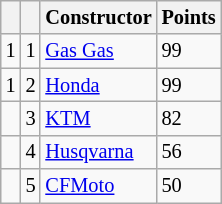<table class="wikitable" style="font-size: 85%;">
<tr>
<th></th>
<th></th>
<th>Constructor</th>
<th>Points</th>
</tr>
<tr>
<td> 1</td>
<td align=center>1</td>
<td> <a href='#'>Gas Gas</a></td>
<td align=left>99</td>
</tr>
<tr>
<td> 1</td>
<td align=center>2</td>
<td> <a href='#'>Honda</a></td>
<td align=left>99</td>
</tr>
<tr>
<td></td>
<td align=center>3</td>
<td> <a href='#'>KTM</a></td>
<td align=left>82</td>
</tr>
<tr>
<td></td>
<td align=center>4</td>
<td> <a href='#'>Husqvarna</a></td>
<td align=left>56</td>
</tr>
<tr>
<td></td>
<td align=center>5</td>
<td> <a href='#'>CFMoto</a></td>
<td align=left>50</td>
</tr>
</table>
